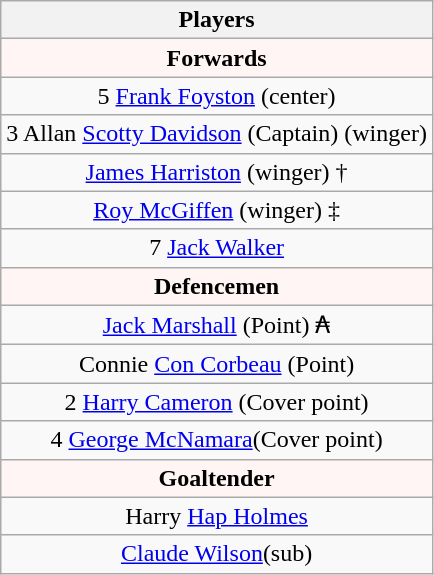<table class="wikitable" style="text-align:center;">
<tr>
<th>Players</th>
</tr>
<tr style="font-weight:bold; background-color:#FFF5F5;">
<td colspan="1" align="center"><strong>Forwards</strong></td>
</tr>
<tr>
<td>5 <a href='#'>Frank Foyston</a> (center)</td>
</tr>
<tr>
<td>3 Allan <a href='#'>Scotty Davidson</a> (Captain) (winger)</td>
</tr>
<tr>
<td><a href='#'>James Harriston</a> (winger) †</td>
</tr>
<tr>
<td><a href='#'>Roy McGiffen</a> (winger) ‡</td>
</tr>
<tr>
<td>7 <a href='#'>Jack Walker</a></td>
</tr>
<tr style="font-weight:bold; background-color:#FFF5F5;">
<td colspan="1" align="center"><strong>Defencemen</strong></td>
</tr>
<tr>
<td><a href='#'>Jack Marshall</a> (Point) ₳</td>
</tr>
<tr>
<td>Connie <a href='#'>Con Corbeau</a> (Point)</td>
</tr>
<tr>
<td>2 <a href='#'>Harry Cameron</a> (Cover point)</td>
</tr>
<tr>
<td>4 <a href='#'>George McNamara</a>(Cover point)</td>
</tr>
<tr style="font-weight:bold; background-color:#FFF5F5;">
<td colspan="1" align="center"><strong>Goaltender</strong></td>
</tr>
<tr>
<td>Harry <a href='#'>Hap Holmes</a></td>
</tr>
<tr>
<td><a href='#'>Claude Wilson</a>(sub)</td>
</tr>
</table>
